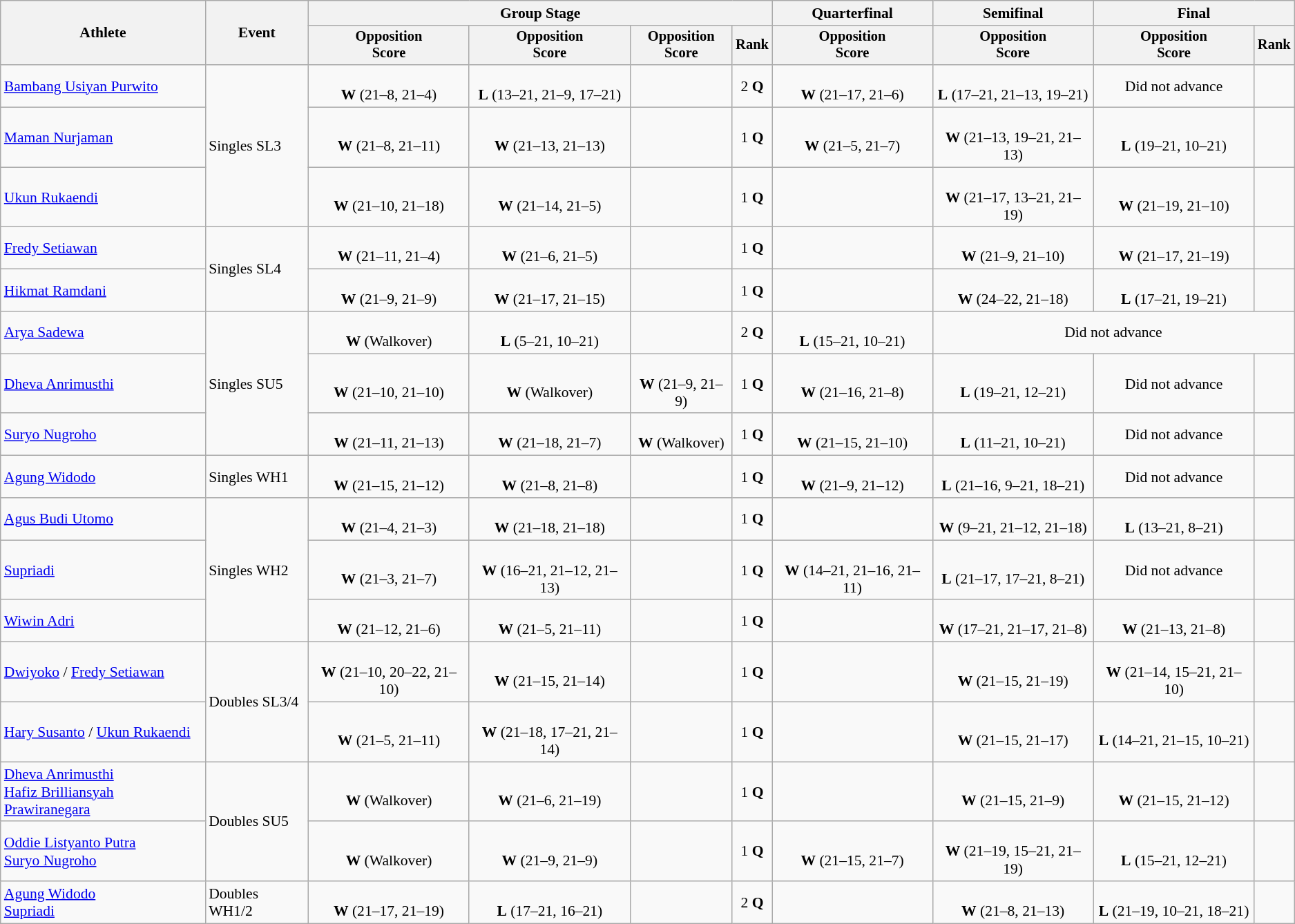<table class="wikitable" style="font-size:90%; text-align:center">
<tr>
<th rowspan="2">Athlete</th>
<th rowspan="2">Event</th>
<th colspan="4">Group Stage</th>
<th>Quarterfinal</th>
<th>Semifinal</th>
<th colspan="2">Final</th>
</tr>
<tr style="font-size:95%">
<th>Opposition<br>Score</th>
<th>Opposition<br>Score</th>
<th>Opposition<br>Score</th>
<th>Rank</th>
<th>Opposition<br>Score</th>
<th>Opposition<br>Score</th>
<th>Opposition<br>Score</th>
<th>Rank</th>
</tr>
<tr>
<td align="left"><a href='#'>Bambang Usiyan Purwito</a></td>
<td rowspan="3" align="left">Singles SL3</td>
<td><br><strong>W</strong> (21–8, 21–4)</td>
<td><br><strong>L</strong> (13–21, 21–9, 17–21)</td>
<td></td>
<td>2 <strong>Q</strong></td>
<td><br><strong>W</strong> (21–17, 21–6)</td>
<td><br><strong>L</strong> (17–21, 21–13, 19–21)</td>
<td>Did not advance</td>
<td></td>
</tr>
<tr>
<td align="left"><a href='#'>Maman Nurjaman</a></td>
<td><br><strong>W</strong> (21–8, 21–11)</td>
<td><br><strong>W</strong> (21–13, 21–13)</td>
<td></td>
<td>1 <strong>Q</strong></td>
<td><br><strong>W</strong> (21–5, 21–7)</td>
<td><br><strong>W</strong> (21–13, 19–21, 21–13)</td>
<td><br><strong>L</strong> (19–21, 10–21)</td>
<td></td>
</tr>
<tr>
<td align="left"><a href='#'>Ukun Rukaendi</a></td>
<td><br><strong>W</strong> (21–10, 21–18)</td>
<td><br><strong>W</strong> (21–14, 21–5)</td>
<td></td>
<td>1 <strong>Q</strong></td>
<td></td>
<td><br><strong>W</strong> (21–17, 13–21, 21–19)</td>
<td><br><strong>W</strong> (21–19, 21–10)</td>
<td></td>
</tr>
<tr>
<td align="left"><a href='#'>Fredy Setiawan</a></td>
<td rowspan="2" align="left">Singles SL4</td>
<td><br><strong>W</strong> (21–11, 21–4)</td>
<td><br><strong>W</strong> (21–6, 21–5)</td>
<td></td>
<td>1 <strong>Q</strong></td>
<td></td>
<td><br><strong>W</strong> (21–9, 21–10)</td>
<td><br><strong>W</strong> (21–17, 21–19)</td>
<td></td>
</tr>
<tr>
<td align="left"><a href='#'>Hikmat Ramdani</a></td>
<td><br><strong>W</strong> (21–9, 21–9)</td>
<td><br><strong>W</strong> (21–17, 21–15)</td>
<td></td>
<td>1 <strong>Q</strong></td>
<td></td>
<td><br><strong>W</strong> (24–22, 21–18)</td>
<td><br><strong>L</strong> (17–21, 19–21)</td>
<td></td>
</tr>
<tr>
<td align="left"><a href='#'>Arya Sadewa</a></td>
<td rowspan="3" align="left">Singles SU5</td>
<td><br><strong>W</strong> (Walkover)</td>
<td><br><strong>L</strong> (5–21, 10–21)</td>
<td></td>
<td>2 <strong>Q</strong></td>
<td><br><strong>L</strong> (15–21, 10–21)</td>
<td colspan="3">Did not advance</td>
</tr>
<tr>
<td align="left"><a href='#'>Dheva Anrimusthi</a></td>
<td><br><strong>W</strong> (21–10, 21–10)</td>
<td><br><strong>W</strong> (Walkover)</td>
<td><br><strong>W</strong> (21–9, 21–9)</td>
<td>1 <strong>Q</strong></td>
<td><br><strong>W</strong> (21–16, 21–8)</td>
<td><br><strong>L</strong> (19–21, 12–21)</td>
<td>Did not advance</td>
<td></td>
</tr>
<tr>
<td align="left"><a href='#'>Suryo Nugroho</a></td>
<td><br><strong>W</strong> (21–11, 21–13)</td>
<td><br><strong>W</strong> (21–18, 21–7)</td>
<td><br><strong>W</strong> (Walkover)</td>
<td>1 <strong>Q</strong></td>
<td><br><strong>W</strong> (21–15, 21–10)</td>
<td><br><strong>L</strong> (11–21, 10–21)</td>
<td>Did not advance</td>
<td></td>
</tr>
<tr>
<td align="left"><a href='#'>Agung Widodo</a></td>
<td align="left">Singles WH1</td>
<td><br><strong>W</strong> (21–15, 21–12)</td>
<td><br><strong>W</strong> (21–8, 21–8)</td>
<td></td>
<td>1 <strong>Q</strong></td>
<td><br><strong>W</strong> (21–9, 21–12)</td>
<td><br><strong>L</strong> (21–16, 9–21, 18–21)</td>
<td>Did not advance</td>
<td></td>
</tr>
<tr>
<td align="left"><a href='#'>Agus Budi Utomo</a></td>
<td rowspan="3" align="left">Singles WH2</td>
<td><br><strong>W</strong> (21–4, 21–3)</td>
<td><br><strong>W</strong> (21–18, 21–18)</td>
<td></td>
<td>1 <strong>Q</strong></td>
<td></td>
<td><br><strong>W</strong> (9–21, 21–12, 21–18)</td>
<td><br><strong>L</strong> (13–21, 8–21)</td>
<td></td>
</tr>
<tr>
<td align="left"><a href='#'>Supriadi</a></td>
<td><br><strong>W</strong> (21–3, 21–7)</td>
<td><br><strong>W</strong> (16–21, 21–12, 21–13)</td>
<td></td>
<td>1 <strong>Q</strong></td>
<td><br><strong>W</strong> (14–21, 21–16, 21–11)</td>
<td><br><strong>L</strong> (21–17, 17–21, 8–21)</td>
<td>Did not advance</td>
<td></td>
</tr>
<tr>
<td align="left"><a href='#'>Wiwin Adri</a></td>
<td><br><strong>W</strong> (21–12, 21–6)</td>
<td><br><strong>W</strong> (21–5, 21–11)</td>
<td></td>
<td>1 <strong>Q</strong></td>
<td></td>
<td><br><strong>W</strong> (17–21, 21–17, 21–8)</td>
<td><br><strong>W</strong> (21–13, 21–8)</td>
<td></td>
</tr>
<tr>
<td align="left"><a href='#'>Dwiyoko</a> / <a href='#'>Fredy Setiawan</a></td>
<td rowspan="2" align="left">Doubles SL3/4</td>
<td><br><strong>W</strong> (21–10, 20–22, 21–10)</td>
<td><br><strong>W</strong> (21–15, 21–14)</td>
<td></td>
<td>1 <strong>Q</strong></td>
<td></td>
<td><br><strong>W</strong> (21–15, 21–19)</td>
<td><br><strong>W</strong> (21–14, 15–21, 21–10)</td>
<td></td>
</tr>
<tr>
<td align="left"><a href='#'>Hary Susanto</a> / <a href='#'>Ukun Rukaendi</a></td>
<td><br><strong>W</strong> (21–5, 21–11)</td>
<td><br><strong>W</strong> (21–18, 17–21, 21–14)</td>
<td></td>
<td>1 <strong>Q</strong></td>
<td></td>
<td><br><strong>W</strong> (21–15, 21–17)</td>
<td><br><strong>L</strong> (14–21, 21–15, 10–21)</td>
<td></td>
</tr>
<tr>
<td align="left"><a href='#'>Dheva Anrimusthi</a><br> <a href='#'>Hafiz Brilliansyah Prawiranegara</a></td>
<td rowspan="2" align="left">Doubles SU5</td>
<td><br><strong>W</strong> (Walkover)</td>
<td><br><strong>W</strong> (21–6, 21–19)</td>
<td></td>
<td>1 <strong>Q</strong></td>
<td></td>
<td><br><strong>W</strong> (21–15, 21–9)</td>
<td><br><strong>W</strong> (21–15, 21–12)</td>
<td></td>
</tr>
<tr>
<td align="left"><a href='#'>Oddie Listyanto Putra</a><br> <a href='#'>Suryo Nugroho</a></td>
<td><br><strong>W</strong> (Walkover)</td>
<td><br><strong>W</strong> (21–9, 21–9)</td>
<td></td>
<td>1 <strong>Q</strong></td>
<td><br><strong>W</strong> (21–15, 21–7)</td>
<td><br><strong>W</strong> (21–19, 15–21, 21–19)</td>
<td><br><strong>L</strong> (15–21, 12–21)</td>
<td></td>
</tr>
<tr>
<td align="left"><a href='#'>Agung Widodo</a><br> <a href='#'>Supriadi</a></td>
<td align="left">Doubles WH1/2</td>
<td><br><strong>W</strong> (21–17, 21–19)</td>
<td><br><strong>L</strong> (17–21, 16–21)</td>
<td></td>
<td>2 <strong>Q</strong></td>
<td></td>
<td><br><strong>W</strong> (21–8, 21–13)</td>
<td><br><strong>L</strong> (21–19, 10–21, 18–21)</td>
<td></td>
</tr>
</table>
